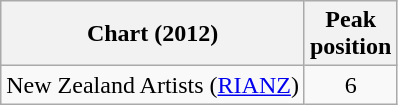<table Class = "wikitable sortable">
<tr>
<th>Chart (2012)</th>
<th>Peak<br>position</th>
</tr>
<tr>
<td>New Zealand Artists (<a href='#'>RIANZ</a>)</td>
<td align=center>6</td>
</tr>
</table>
